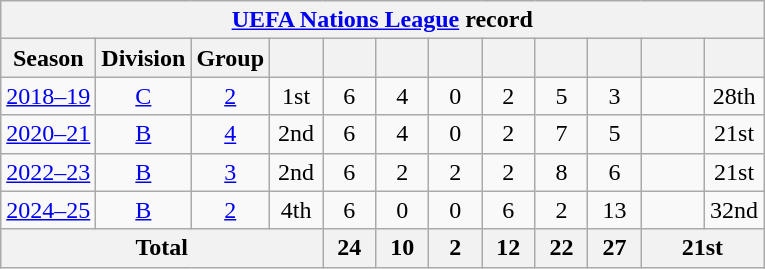<table class="wikitable" style="text-align: center;">
<tr>
<th colspan=13><a href='#'>UEFA Nations League</a> record</th>
</tr>
<tr>
<th>Season</th>
<th>Division</th>
<th>Group</th>
<th width=28></th>
<th width=28></th>
<th width=28></th>
<th width=28></th>
<th width=28></th>
<th width=28></th>
<th width=28></th>
<th width=35></th>
<th width=28></th>
</tr>
<tr>
<td><a href='#'>2018–19</a></td>
<td><a href='#'>C</a></td>
<td><a href='#'>2</a></td>
<td>1st</td>
<td>6</td>
<td>4</td>
<td>0</td>
<td>2</td>
<td>5</td>
<td>3</td>
<td></td>
<td>28th</td>
</tr>
<tr>
<td><a href='#'>2020–21</a></td>
<td><a href='#'>B</a></td>
<td><a href='#'>4</a></td>
<td>2nd</td>
<td>6</td>
<td>4</td>
<td>0</td>
<td>2</td>
<td>7</td>
<td>5</td>
<td></td>
<td>21st</td>
</tr>
<tr>
<td><a href='#'>2022–23</a></td>
<td><a href='#'>B</a></td>
<td><a href='#'>3</a></td>
<td>2nd</td>
<td>6</td>
<td>2</td>
<td>2</td>
<td>2</td>
<td>8</td>
<td>6</td>
<td></td>
<td>21st</td>
</tr>
<tr>
<td><a href='#'>2024–25</a></td>
<td><a href='#'>B</a></td>
<td><a href='#'>2</a></td>
<td>4th</td>
<td>6</td>
<td>0</td>
<td>0</td>
<td>6</td>
<td>2</td>
<td>13</td>
<td></td>
<td>32nd</td>
</tr>
<tr>
<th colspan=4>Total</th>
<th>24</th>
<th>10</th>
<th>2</th>
<th>12</th>
<th>22</th>
<th>27</th>
<th colspan=2>21st</th>
</tr>
</table>
